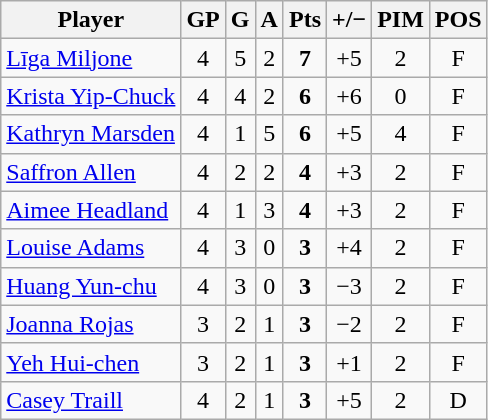<table class="wikitable sortable" style="text-align:center;">
<tr>
<th>Player</th>
<th>GP</th>
<th>G</th>
<th>A</th>
<th>Pts</th>
<th>+/−</th>
<th>PIM</th>
<th>POS</th>
</tr>
<tr>
<td style="text-align:left;"> <a href='#'>Līga Miljone</a></td>
<td>4</td>
<td>5</td>
<td>2</td>
<td><strong>7</strong></td>
<td>+5</td>
<td>2</td>
<td>F</td>
</tr>
<tr>
<td style="text-align:left;"> <a href='#'>Krista Yip-Chuck</a></td>
<td>4</td>
<td>4</td>
<td>2</td>
<td><strong>6</strong></td>
<td>+6</td>
<td>0</td>
<td>F</td>
</tr>
<tr>
<td style="text-align:left;"> <a href='#'>Kathryn Marsden</a></td>
<td>4</td>
<td>1</td>
<td>5</td>
<td><strong>6</strong></td>
<td>+5</td>
<td>4</td>
<td>F</td>
</tr>
<tr>
<td style="text-align:left;"> <a href='#'>Saffron Allen</a></td>
<td>4</td>
<td>2</td>
<td>2</td>
<td><strong>4</strong></td>
<td>+3</td>
<td>2</td>
<td>F</td>
</tr>
<tr>
<td style="text-align:left;"> <a href='#'>Aimee Headland</a></td>
<td>4</td>
<td>1</td>
<td>3</td>
<td><strong>4</strong></td>
<td>+3</td>
<td>2</td>
<td>F</td>
</tr>
<tr>
<td style="text-align:left;"> <a href='#'>Louise Adams</a></td>
<td>4</td>
<td>3</td>
<td>0</td>
<td><strong>3</strong></td>
<td>+4</td>
<td>2</td>
<td>F</td>
</tr>
<tr>
<td style="text-align:left;"> <a href='#'>Huang Yun-chu</a></td>
<td>4</td>
<td>3</td>
<td>0</td>
<td><strong>3</strong></td>
<td>−3</td>
<td>2</td>
<td>F</td>
</tr>
<tr>
<td style="text-align:left;"> <a href='#'>Joanna Rojas</a></td>
<td>3</td>
<td>2</td>
<td>1</td>
<td><strong>3</strong></td>
<td>−2</td>
<td>2</td>
<td>F</td>
</tr>
<tr>
<td style="text-align:left;"> <a href='#'>Yeh Hui-chen</a></td>
<td>3</td>
<td>2</td>
<td>1</td>
<td><strong>3</strong></td>
<td>+1</td>
<td>2</td>
<td>F</td>
</tr>
<tr>
<td style="text-align:left;"> <a href='#'>Casey Traill</a></td>
<td>4</td>
<td>2</td>
<td>1</td>
<td><strong>3</strong></td>
<td>+5</td>
<td>2</td>
<td>D</td>
</tr>
</table>
